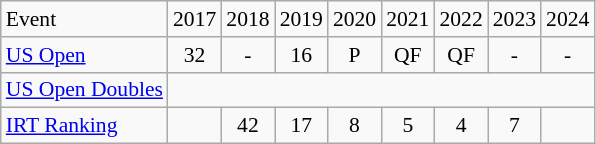<table class="wikitable" style="font-size:90%;" align=center>
<tr>
<td>Event</td>
<td>2017</td>
<td>2018</td>
<td>2019</td>
<td>2020</td>
<td>2021</td>
<td>2022</td>
<td>2023</td>
<td>2024</td>
</tr>
<tr>
<td align="left"><a href='#'>US Open</a></td>
<td align=center>32</td>
<td align=center>-</td>
<td align=center>16</td>
<td align=center>P</td>
<td align=center>QF</td>
<td align=center>QF</td>
<td align=center>-</td>
<td align=center>-</td>
</tr>
<tr>
<td align="left"><a href='#'>US Open Doubles</a></td>
</tr>
<tr>
<td align="left"><a href='#'>IRT Ranking</a></td>
<td align=center></td>
<td align=center>42</td>
<td align=center>17</td>
<td align=center>8</td>
<td align=center>5</td>
<td align=center>4</td>
<td align=center>7</td>
<td align=center></td>
</tr>
</table>
